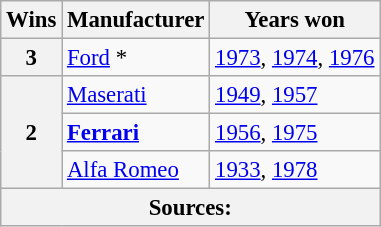<table class="wikitable" style="font-size: 95%;">
<tr>
<th>Wins</th>
<th>Manufacturer</th>
<th>Years won</th>
</tr>
<tr>
<th>3</th>
<td> <a href='#'>Ford</a> *</td>
<td><a href='#'>1973</a>, <a href='#'>1974</a>, <a href='#'>1976</a></td>
</tr>
<tr>
<th rowspan="3">2</th>
<td> <a href='#'>Maserati</a></td>
<td><span><a href='#'>1949</a>, <a href='#'>1957</a></span></td>
</tr>
<tr>
<td><strong> <a href='#'>Ferrari</a></strong></td>
<td><span><a href='#'>1956</a></span>, <a href='#'>1975</a></td>
</tr>
<tr>
<td> <a href='#'>Alfa Romeo</a></td>
<td><span><a href='#'>1933</a></span>, <a href='#'>1978</a></td>
</tr>
<tr>
<th colspan="3">Sources:</th>
</tr>
</table>
